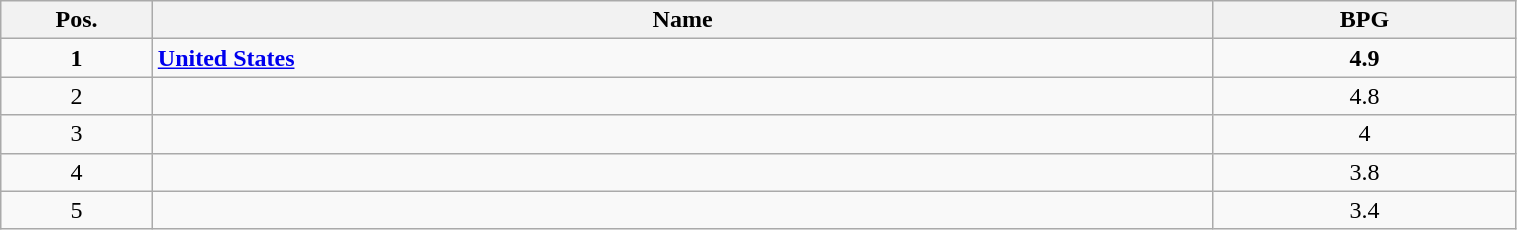<table class="wikitable" style="width:80%;">
<tr>
<th style="width:10%;">Pos.</th>
<th style="width:70%;">Name</th>
<th style="width:20%;">BPG</th>
</tr>
<tr>
<td align=center><strong>1</strong></td>
<td><strong> <a href='#'>United States</a></strong></td>
<td align=center><strong>4.9</strong></td>
</tr>
<tr>
<td align=center>2</td>
<td></td>
<td align=center>4.8</td>
</tr>
<tr>
<td align=center>3</td>
<td></td>
<td align=center>4</td>
</tr>
<tr>
<td align=center>4</td>
<td></td>
<td align=center>3.8</td>
</tr>
<tr>
<td align=center>5</td>
<td></td>
<td align=center>3.4</td>
</tr>
</table>
